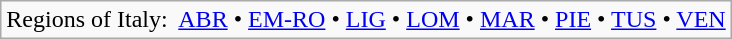<table class="wikitable"  style="margin:auto;">
<tr>
<td>Regions of Italy:  <a href='#'>ABR</a> • <a href='#'>EM-RO</a> • <a href='#'>LIG</a> • <a href='#'>LOM</a> • <a href='#'>MAR</a> • <a href='#'>PIE</a> • <a href='#'>TUS</a> • <a href='#'>VEN</a></td>
</tr>
</table>
